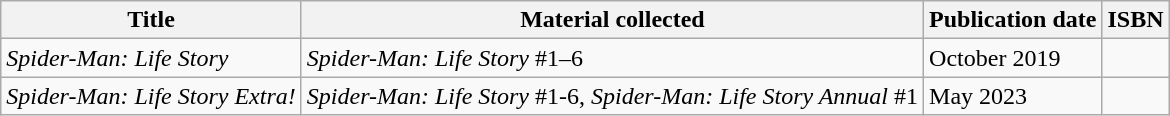<table class="wikitable">
<tr>
<th>Title</th>
<th>Material collected</th>
<th>Publication date</th>
<th>ISBN</th>
</tr>
<tr>
<td><em>Spider-Man: Life Story</em></td>
<td><em>Spider-Man: Life Story</em> #1–6</td>
<td>October 2019</td>
<td></td>
</tr>
<tr>
<td><em>Spider-Man: Life Story Extra!</em></td>
<td><em>Spider-Man: Life Story</em> #1-6, <em>Spider-Man: Life Story Annual</em> #1</td>
<td>May 2023</td>
<td></td>
</tr>
</table>
